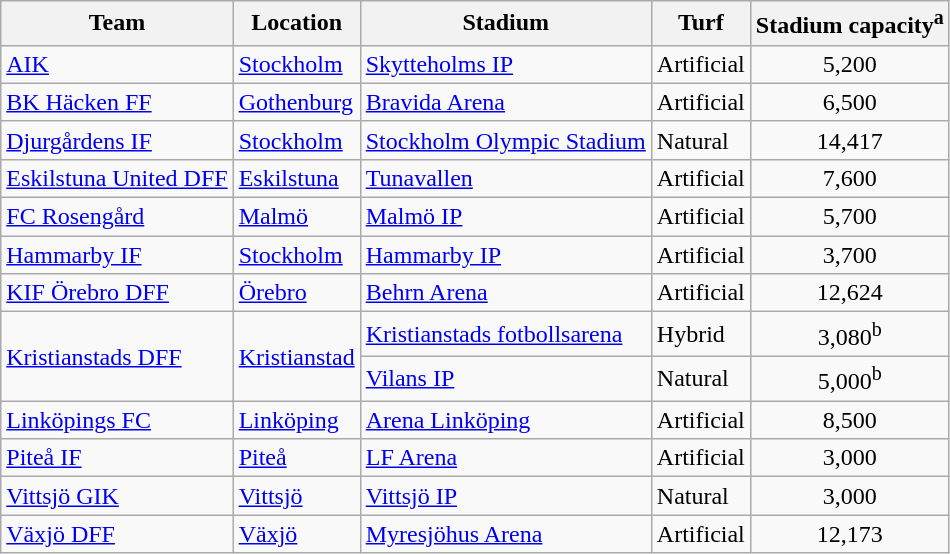<table class="wikitable sortable" style="text-align: left;">
<tr>
<th>Team</th>
<th>Location</th>
<th>Stadium</th>
<th>Turf</th>
<th>Stadium capacity<sup>a</sup></th>
</tr>
<tr>
<td><a href='#'>AIK</a></td>
<td><a href='#'>Stockholm</a></td>
<td><a href='#'>Skytteholms IP</a></td>
<td>Artificial</td>
<td align="center">5,200</td>
</tr>
<tr>
<td><a href='#'>BK Häcken FF</a></td>
<td><a href='#'>Gothenburg</a></td>
<td><a href='#'>Bravida Arena</a></td>
<td>Artificial</td>
<td align="center">6,500</td>
</tr>
<tr>
<td><a href='#'>Djurgårdens IF</a></td>
<td><a href='#'>Stockholm</a></td>
<td><a href='#'>Stockholm Olympic Stadium</a></td>
<td>Natural</td>
<td align="center">14,417</td>
</tr>
<tr>
<td><a href='#'>Eskilstuna United DFF</a></td>
<td><a href='#'>Eskilstuna</a></td>
<td><a href='#'>Tunavallen</a></td>
<td>Artificial</td>
<td align="center">7,600</td>
</tr>
<tr>
<td><a href='#'>FC Rosengård</a></td>
<td><a href='#'>Malmö</a></td>
<td><a href='#'>Malmö IP</a></td>
<td>Artificial</td>
<td align="center">5,700</td>
</tr>
<tr>
<td><a href='#'>Hammarby IF</a></td>
<td><a href='#'>Stockholm</a></td>
<td><a href='#'>Hammarby IP</a></td>
<td>Artificial</td>
<td align="center">3,700</td>
</tr>
<tr>
<td><a href='#'>KIF Örebro DFF</a></td>
<td><a href='#'>Örebro</a></td>
<td><a href='#'>Behrn Arena</a></td>
<td>Artificial</td>
<td align="center">12,624</td>
</tr>
<tr>
<td rowspan=2><a href='#'>Kristianstads DFF</a></td>
<td rowspan=2><a href='#'>Kristianstad</a></td>
<td><a href='#'>Kristianstads fotbollsarena</a></td>
<td>Hybrid</td>
<td align="center">3,080<sup>b</sup></td>
</tr>
<tr>
<td><a href='#'>Vilans IP</a></td>
<td>Natural</td>
<td align="center">5,000<sup>b</sup></td>
</tr>
<tr>
<td><a href='#'>Linköpings FC</a></td>
<td><a href='#'>Linköping</a></td>
<td><a href='#'>Arena Linköping</a></td>
<td>Artificial</td>
<td align="center">8,500</td>
</tr>
<tr>
<td><a href='#'>Piteå IF</a></td>
<td><a href='#'>Piteå</a></td>
<td><a href='#'>LF Arena</a></td>
<td>Artificial</td>
<td align="center">3,000</td>
</tr>
<tr>
<td><a href='#'>Vittsjö GIK</a></td>
<td><a href='#'>Vittsjö</a></td>
<td><a href='#'>Vittsjö IP</a></td>
<td>Natural</td>
<td align="center">3,000</td>
</tr>
<tr>
<td><a href='#'>Växjö DFF</a></td>
<td><a href='#'>Växjö</a></td>
<td><a href='#'>Myresjöhus Arena</a></td>
<td>Artificial</td>
<td align="center">12,173</td>
</tr>
</table>
